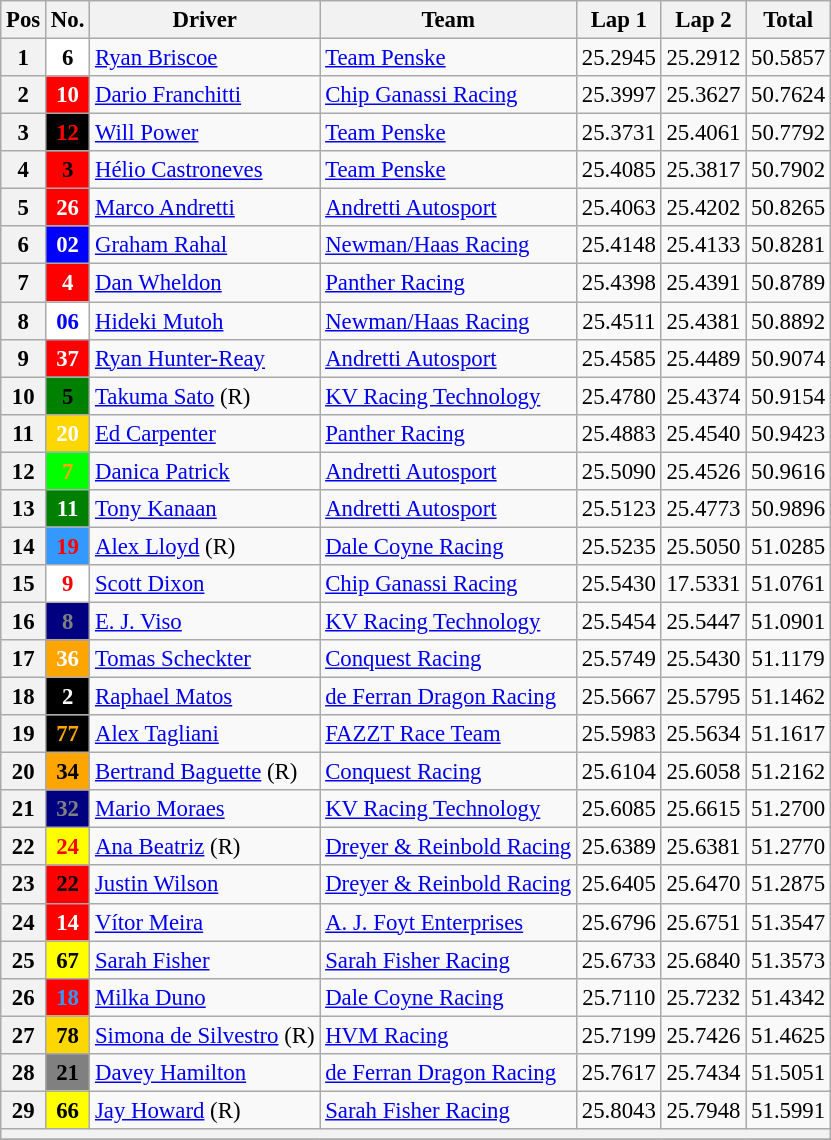<table class="wikitable" style="font-size:95%;">
<tr>
<th>Pos</th>
<th>No.</th>
<th>Driver</th>
<th>Team</th>
<th>Lap 1</th>
<th>Lap 2</th>
<th>Total</th>
</tr>
<tr>
<th>1</th>
<td style="background:white; color:black;" align="center"><strong>6</strong></td>
<td> <a href='#'>Ryan Briscoe</a></td>
<td><a href='#'>Team Penske</a></td>
<td align=center>25.2945</td>
<td align=center>25.2912</td>
<td align=center>50.5857</td>
</tr>
<tr>
<th>2</th>
<td style="background:red; color:white;" align=center><strong>10</strong></td>
<td> <a href='#'>Dario Franchitti</a></td>
<td><a href='#'>Chip Ganassi Racing</a></td>
<td align=center>25.3997</td>
<td align=center>25.3627</td>
<td align=center>50.7624</td>
</tr>
<tr>
<th>3</th>
<td style="background:black; color:red;" align="center"><strong>12</strong></td>
<td> <a href='#'>Will Power</a></td>
<td><a href='#'>Team Penske</a></td>
<td align=center>25.3731</td>
<td align=center>25.4061</td>
<td align=center>50.7792</td>
</tr>
<tr>
<th>4</th>
<td style="background:red; color:black;" align="center"><strong>3</strong></td>
<td> <a href='#'>Hélio Castroneves</a></td>
<td><a href='#'>Team Penske</a></td>
<td align=center>25.4085</td>
<td align=center>25.3817</td>
<td align=center>50.7902</td>
</tr>
<tr>
<th>5</th>
<td style="background:red; color:white;" align="center"><strong>26</strong></td>
<td> <a href='#'>Marco Andretti</a></td>
<td><a href='#'>Andretti Autosport</a></td>
<td align=center>25.4063</td>
<td align=center>25.4202</td>
<td align=center>50.8265</td>
</tr>
<tr>
<th>6</th>
<td style="background:blue; color:white;" align="center"><strong>02</strong></td>
<td> <a href='#'>Graham Rahal</a></td>
<td><a href='#'>Newman/Haas Racing</a></td>
<td align=center>25.4148</td>
<td align=center>25.4133</td>
<td align=center>50.8281</td>
</tr>
<tr>
<th>7</th>
<td style="background:red; color:white;" align="center"><strong>4</strong></td>
<td> <a href='#'>Dan Wheldon</a></td>
<td><a href='#'>Panther Racing</a></td>
<td align=center>25.4398</td>
<td align=center>25.4391</td>
<td align=center>50.8789</td>
</tr>
<tr>
<th>8</th>
<td style="background:white; color:blue;" align="center"><strong>06</strong></td>
<td> <a href='#'>Hideki Mutoh</a></td>
<td><a href='#'>Newman/Haas Racing</a></td>
<td align=center>25.4511</td>
<td align=center>25.4381</td>
<td align=center>50.8892</td>
</tr>
<tr>
<th>9</th>
<td style="background:red; color:white;" align="center"><strong>37</strong></td>
<td> <a href='#'>Ryan Hunter-Reay</a></td>
<td><a href='#'>Andretti Autosport</a></td>
<td align=center>25.4585</td>
<td align=center>25.4489</td>
<td align=center>50.9074</td>
</tr>
<tr>
<th>10</th>
<td style="background:green; color:black;" align=center><strong>5</strong></td>
<td> <a href='#'>Takuma Sato</a> (R)</td>
<td><a href='#'>KV Racing Technology</a></td>
<td align=center>25.4780</td>
<td align=center>25.4374</td>
<td align=center>50.9154</td>
</tr>
<tr>
<th>11</th>
<td style="background:gold; color:white;" align="center"><strong>20</strong></td>
<td> <a href='#'>Ed Carpenter</a></td>
<td><a href='#'>Panther Racing</a></td>
<td align=center>25.4883</td>
<td align=center>25.4540</td>
<td align=center>50.9423</td>
</tr>
<tr>
<th>12</th>
<td style="background:lime; color:orange;" align="center"><strong>7</strong></td>
<td> <a href='#'>Danica Patrick</a></td>
<td><a href='#'>Andretti Autosport</a></td>
<td align=center>25.5090</td>
<td align=center>25.4526</td>
<td align=center>50.9616</td>
</tr>
<tr>
<th>13</th>
<td style="background:green; color:white;" align="center"><strong>11</strong></td>
<td> <a href='#'>Tony Kanaan</a></td>
<td><a href='#'>Andretti Autosport</a></td>
<td align=center>25.5123</td>
<td align=center>25.4773</td>
<td align=center>50.9896</td>
</tr>
<tr>
<th>14</th>
<td style="background:#3399FF; color:red;" align="center"><strong>19</strong></td>
<td> <a href='#'>Alex Lloyd</a> (R)</td>
<td><a href='#'>Dale Coyne Racing</a></td>
<td align=center>25.5235</td>
<td align=center>25.5050</td>
<td align=center>51.0285</td>
</tr>
<tr>
<th>15</th>
<td style="background:white; color:red;" align="center"><strong>9</strong></td>
<td> <a href='#'>Scott Dixon</a></td>
<td><a href='#'>Chip Ganassi Racing</a></td>
<td align=center>25.5430</td>
<td align=center>17.5331</td>
<td align=center>51.0761</td>
</tr>
<tr>
<th>16</th>
<td style="background:navy; color:gray;" align=center><strong>8</strong></td>
<td> <a href='#'>E. J. Viso</a></td>
<td><a href='#'>KV Racing Technology</a></td>
<td align=center>25.5454</td>
<td align=center>25.5447</td>
<td align=center>51.0901</td>
</tr>
<tr>
<th>17</th>
<td style="background:orange; color:white;" align="center"><strong>36</strong></td>
<td> <a href='#'>Tomas Scheckter</a></td>
<td><a href='#'>Conquest Racing</a></td>
<td align=center>25.5749</td>
<td align=center>25.5430</td>
<td align=center>51.1179</td>
</tr>
<tr>
<th>18</th>
<td style="background:black; color:white;" align=center><strong>2</strong></td>
<td> <a href='#'>Raphael Matos</a></td>
<td><a href='#'>de Ferran Dragon Racing</a></td>
<td align=center>25.5667</td>
<td align=center>25.5795</td>
<td align=center>51.1462</td>
</tr>
<tr>
<th>19</th>
<td style="background:black; color:orange;" align=center><strong>77</strong></td>
<td> <a href='#'>Alex Tagliani</a></td>
<td><a href='#'>FAZZT Race Team</a></td>
<td align=center>25.5983</td>
<td align=center>25.5634</td>
<td align=center>51.1617</td>
</tr>
<tr>
<th>20</th>
<td style="background:orange; color:black;" align="center"><strong>34</strong></td>
<td> <a href='#'>Bertrand Baguette</a> (R)</td>
<td><a href='#'>Conquest Racing</a></td>
<td align=center>25.6104</td>
<td align=center>25.6058</td>
<td align=center>51.2162</td>
</tr>
<tr>
<th>21</th>
<td style="background:navy; color:gray;" align=center><strong>32</strong></td>
<td> <a href='#'>Mario Moraes</a></td>
<td><a href='#'>KV Racing Technology</a></td>
<td align=center>25.6085</td>
<td align=center>25.6615</td>
<td align=center>51.2700</td>
</tr>
<tr>
<th>22</th>
<td style="background:yellow; color:red;" align=center><strong>24</strong></td>
<td> <a href='#'>Ana Beatriz</a> (R)</td>
<td><a href='#'>Dreyer & Reinbold Racing</a></td>
<td align=center>25.6389</td>
<td align=center>25.6381</td>
<td align=center>51.2770</td>
</tr>
<tr>
<th>23</th>
<td style="background:red; color:black;" align=center><strong>22</strong></td>
<td> <a href='#'>Justin Wilson</a></td>
<td><a href='#'>Dreyer & Reinbold Racing</a></td>
<td align=center>25.6405</td>
<td align=center>25.6470</td>
<td align=center>51.2875</td>
</tr>
<tr>
<th>24</th>
<td style="background:red; color:white;" align=center><strong>14</strong></td>
<td> <a href='#'>Vítor Meira</a></td>
<td><a href='#'>A. J. Foyt Enterprises</a></td>
<td align=center>25.6796</td>
<td align=center>25.6751</td>
<td align=center>51.3547</td>
</tr>
<tr>
<th>25</th>
<td style="background:yellow; color:black;" align="center"><strong>67</strong></td>
<td> <a href='#'>Sarah Fisher</a></td>
<td><a href='#'>Sarah Fisher Racing</a></td>
<td align=center>25.6733</td>
<td align=center>25.6840</td>
<td align=center>51.3573</td>
</tr>
<tr>
<th>26</th>
<td style="background:red; color:#3399FF;" align="center"><strong>18</strong></td>
<td> <a href='#'>Milka Duno</a></td>
<td><a href='#'>Dale Coyne Racing</a></td>
<td align=center>25.7110</td>
<td align=center>25.7232</td>
<td align=center>51.4342</td>
</tr>
<tr>
<th>27</th>
<td style="background:gold; color:black;" align=center><strong>78</strong></td>
<td> <a href='#'>Simona de Silvestro</a> (R)</td>
<td><a href='#'>HVM Racing</a></td>
<td align=center>25.7199</td>
<td align=center>25.7426</td>
<td align=center>51.4625</td>
</tr>
<tr>
<th>28</th>
<td style="background:gray; color:black;" align=center><strong>21</strong></td>
<td> <a href='#'>Davey Hamilton</a></td>
<td><a href='#'>de Ferran Dragon Racing</a></td>
<td align=center>25.7617</td>
<td align=center>25.7434</td>
<td align=center>51.5051</td>
</tr>
<tr>
<th>29</th>
<td style="background:yellow; color:black;" align="center"><strong>66</strong></td>
<td> <a href='#'>Jay Howard</a> (R)</td>
<td><a href='#'>Sarah Fisher Racing</a></td>
<td align=center>25.8043</td>
<td align=center>25.7948</td>
<td align=center>51.5991</td>
</tr>
<tr>
<th colspan=9></th>
</tr>
<tr>
</tr>
</table>
